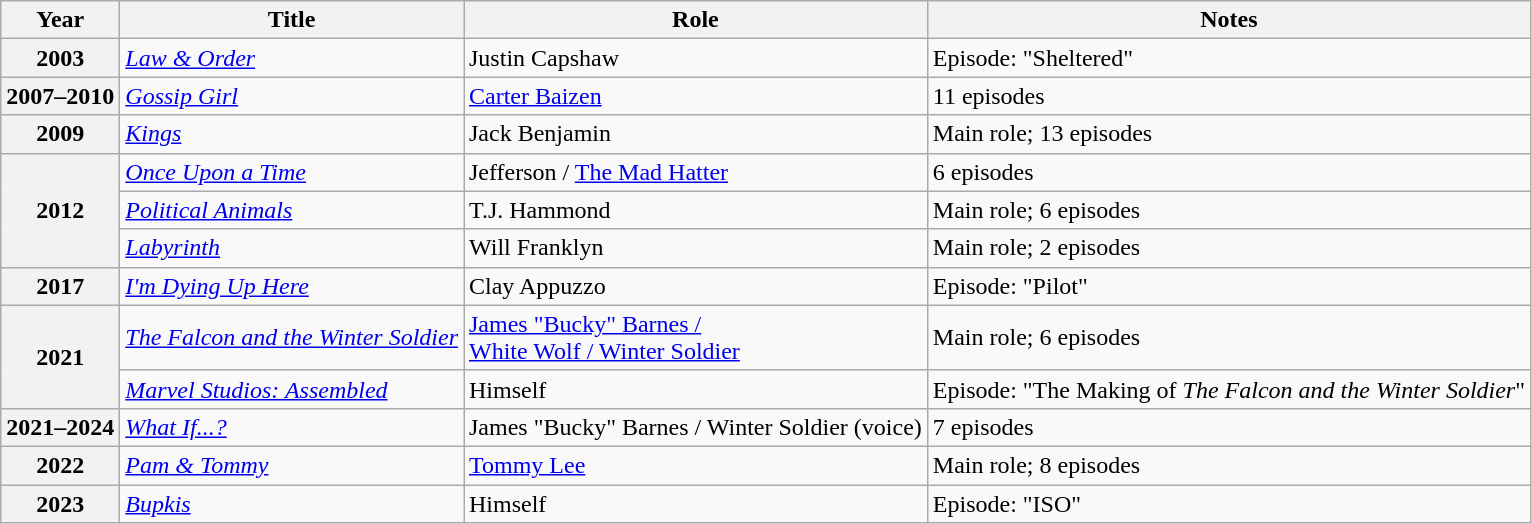<table class="wikitable plainrowheaders sortable">
<tr>
<th scope="col">Year</th>
<th scope="col">Title</th>
<th scope="col">Role</th>
<th scope="col" class="unsortable">Notes</th>
</tr>
<tr>
<th scope="row">2003</th>
<td><em><a href='#'>Law & Order</a></em></td>
<td>Justin Capshaw</td>
<td>Episode: "Sheltered"</td>
</tr>
<tr>
<th scope="row">2007–2010</th>
<td><em><a href='#'>Gossip Girl</a></em></td>
<td><a href='#'>Carter Baizen</a></td>
<td>11 episodes</td>
</tr>
<tr>
<th scope="row">2009</th>
<td><em><a href='#'>Kings</a></em></td>
<td>Jack Benjamin</td>
<td>Main role; 13 episodes</td>
</tr>
<tr>
<th rowspan=3 scope="row">2012</th>
<td><em><a href='#'>Once Upon a Time</a></em></td>
<td>Jefferson / <a href='#'>The Mad Hatter</a></td>
<td>6 episodes</td>
</tr>
<tr>
<td><em><a href='#'>Political Animals</a></em></td>
<td>T.J. Hammond</td>
<td>Main role; 6 episodes</td>
</tr>
<tr>
<td><em><a href='#'>Labyrinth</a></em></td>
<td>Will Franklyn</td>
<td>Main role; 2 episodes</td>
</tr>
<tr>
<th scope="row">2017</th>
<td><em><a href='#'>I'm Dying Up Here</a></em></td>
<td>Clay Appuzzo</td>
<td>Episode: "Pilot"</td>
</tr>
<tr>
<th rowspan="2" scope="row">2021</th>
<td><em><a href='#'>The Falcon and the Winter Soldier</a></em></td>
<td><a href='#'>James "Bucky" Barnes / <br>White Wolf / Winter Soldier</a></td>
<td>Main role; 6 episodes</td>
</tr>
<tr>
<td><em><a href='#'>Marvel Studios: Assembled</a></em></td>
<td>Himself</td>
<td>Episode: "The Making of <em>The Falcon and the Winter Soldier</em>"</td>
</tr>
<tr>
<th scope="row">2021–2024</th>
<td><em><a href='#'>What If...?</a></em></td>
<td>James "Bucky" Barnes / Winter Soldier (voice)</td>
<td>7 episodes</td>
</tr>
<tr>
<th scope="row">2022</th>
<td><em><a href='#'>Pam & Tommy</a></em></td>
<td><a href='#'>Tommy Lee</a></td>
<td>Main role; 8 episodes</td>
</tr>
<tr>
<th scope="row">2023</th>
<td><em><a href='#'>Bupkis</a></em></td>
<td>Himself</td>
<td>Episode: "ISO"</td>
</tr>
</table>
